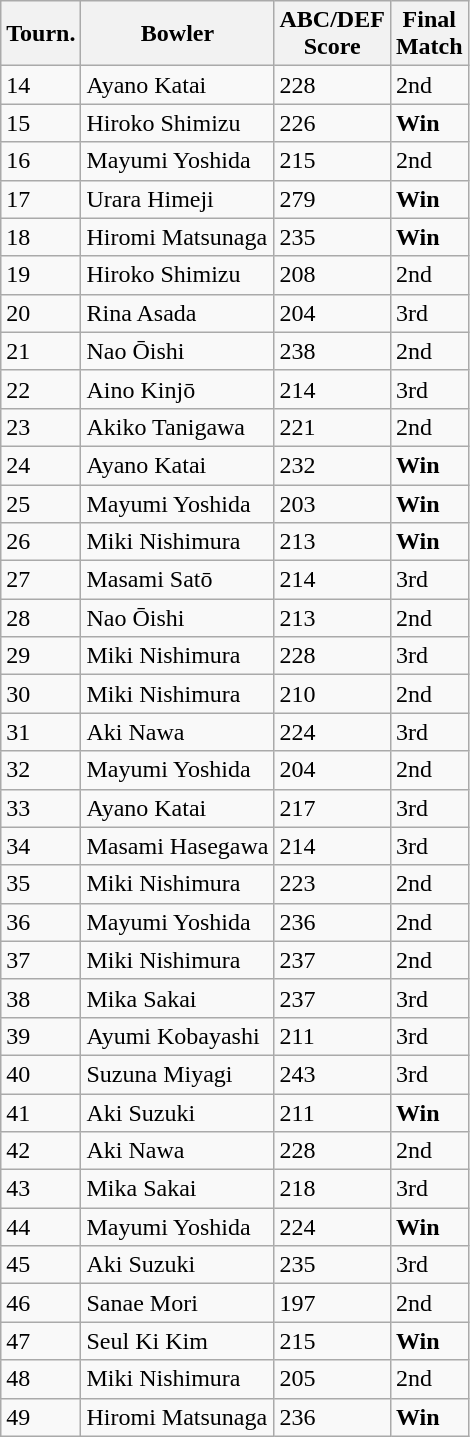<table class="wikitable">
<tr ">
<th>Tourn.</th>
<th>Bowler</th>
<th>ABC/DEF<br> Score</th>
<th>Final<br>Match</th>
</tr>
<tr>
<td>14</td>
<td>Ayano Katai</td>
<td>228</td>
<td>2nd</td>
</tr>
<tr>
<td>15</td>
<td>Hiroko Shimizu</td>
<td>226</td>
<td><strong>Win</strong></td>
</tr>
<tr>
<td>16</td>
<td>Mayumi Yoshida</td>
<td>215</td>
<td>2nd</td>
</tr>
<tr>
<td>17</td>
<td>Urara Himeji</td>
<td>279</td>
<td><strong>Win</strong></td>
</tr>
<tr>
<td>18</td>
<td>Hiromi Matsunaga</td>
<td>235</td>
<td><strong>Win</strong></td>
</tr>
<tr>
<td>19</td>
<td>Hiroko Shimizu</td>
<td>208</td>
<td>2nd</td>
</tr>
<tr>
<td>20</td>
<td>Rina Asada</td>
<td>204</td>
<td>3rd</td>
</tr>
<tr>
<td>21</td>
<td>Nao Ōishi</td>
<td>238</td>
<td>2nd</td>
</tr>
<tr>
<td>22</td>
<td>Aino Kinjō</td>
<td>214</td>
<td>3rd</td>
</tr>
<tr>
<td>23</td>
<td>Akiko Tanigawa</td>
<td>221</td>
<td>2nd</td>
</tr>
<tr>
<td>24</td>
<td>Ayano Katai</td>
<td>232</td>
<td><strong>Win</strong></td>
</tr>
<tr>
<td>25</td>
<td>Mayumi Yoshida</td>
<td>203</td>
<td><strong>Win</strong></td>
</tr>
<tr>
<td>26</td>
<td>Miki Nishimura</td>
<td>213</td>
<td><strong>Win</strong></td>
</tr>
<tr>
<td>27</td>
<td>Masami Satō</td>
<td>214</td>
<td>3rd</td>
</tr>
<tr>
<td>28</td>
<td>Nao Ōishi</td>
<td>213</td>
<td>2nd</td>
</tr>
<tr>
<td>29</td>
<td>Miki Nishimura</td>
<td>228</td>
<td>3rd</td>
</tr>
<tr>
<td>30</td>
<td>Miki Nishimura</td>
<td>210</td>
<td>2nd</td>
</tr>
<tr>
<td>31</td>
<td>Aki Nawa</td>
<td>224</td>
<td>3rd</td>
</tr>
<tr>
<td>32</td>
<td>Mayumi Yoshida</td>
<td>204</td>
<td>2nd</td>
</tr>
<tr>
<td>33</td>
<td>Ayano Katai</td>
<td>217</td>
<td>3rd</td>
</tr>
<tr>
<td>34</td>
<td>Masami Hasegawa</td>
<td>214</td>
<td>3rd</td>
</tr>
<tr>
<td>35</td>
<td>Miki Nishimura</td>
<td>223</td>
<td>2nd</td>
</tr>
<tr>
<td>36</td>
<td>Mayumi Yoshida</td>
<td>236</td>
<td>2nd</td>
</tr>
<tr>
<td>37</td>
<td>Miki Nishimura</td>
<td>237</td>
<td>2nd</td>
</tr>
<tr>
<td>38</td>
<td>Mika Sakai</td>
<td>237</td>
<td>3rd</td>
</tr>
<tr>
<td>39</td>
<td>Ayumi Kobayashi</td>
<td>211</td>
<td>3rd</td>
</tr>
<tr>
<td>40</td>
<td>Suzuna Miyagi</td>
<td>243</td>
<td>3rd</td>
</tr>
<tr>
<td>41</td>
<td>Aki Suzuki</td>
<td>211</td>
<td><strong>Win</strong></td>
</tr>
<tr>
<td>42</td>
<td>Aki Nawa</td>
<td>228</td>
<td>2nd</td>
</tr>
<tr>
<td>43</td>
<td>Mika Sakai</td>
<td>218</td>
<td>3rd</td>
</tr>
<tr>
<td>44</td>
<td>Mayumi Yoshida</td>
<td>224</td>
<td><strong>Win</strong></td>
</tr>
<tr>
<td>45</td>
<td>Aki Suzuki</td>
<td>235</td>
<td>3rd</td>
</tr>
<tr>
<td>46</td>
<td>Sanae Mori</td>
<td>197</td>
<td>2nd</td>
</tr>
<tr>
<td>47</td>
<td>Seul Ki Kim</td>
<td>215</td>
<td><strong>Win</strong></td>
</tr>
<tr>
<td>48</td>
<td>Miki Nishimura</td>
<td>205</td>
<td>2nd</td>
</tr>
<tr>
<td>49</td>
<td>Hiromi Matsunaga</td>
<td>236</td>
<td><strong>Win</strong></td>
</tr>
</table>
